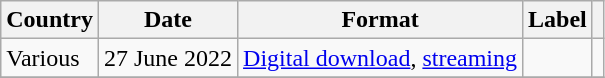<table class="wikitable">
<tr>
<th>Country</th>
<th>Date</th>
<th>Format</th>
<th>Label</th>
<th></th>
</tr>
<tr>
<td rowspan="1">Various</td>
<td>27 June 2022</td>
<td rowspan="1"><a href='#'>Digital download</a>, <a href='#'>streaming</a></td>
<td rowspan="1"></td>
<td></td>
</tr>
<tr>
</tr>
</table>
